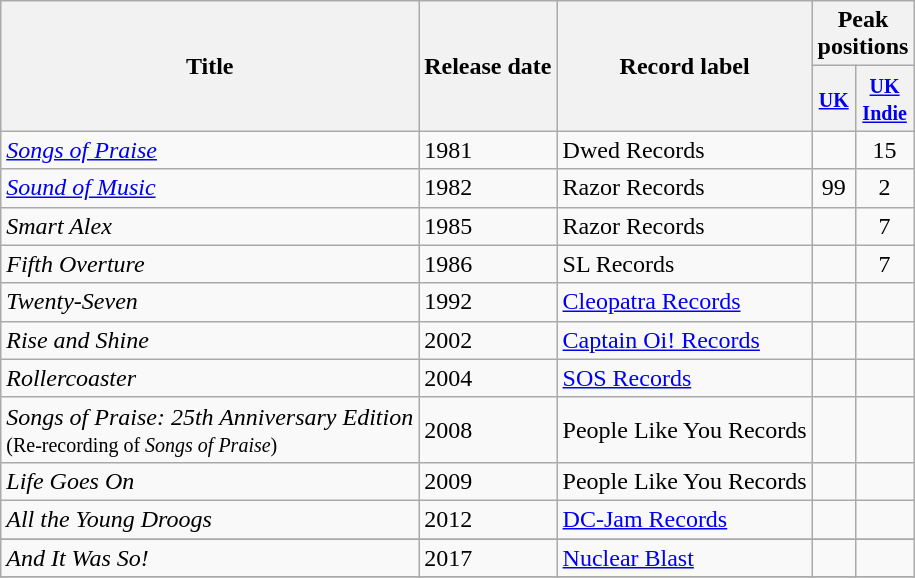<table class="wikitable">
<tr>
<th align="center" rowspan="2">Title</th>
<th align="center" rowspan="2">Release date</th>
<th align="center" rowspan="2">Record label</th>
<th align="center" colspan="2">Peak positions</th>
</tr>
<tr>
<th width="20"><small><a href='#'>UK</a></small></th>
<th width="20"><small><a href='#'>UK <br>Indie</a></small></th>
</tr>
<tr>
<td><em><a href='#'>Songs of Praise</a></em></td>
<td>1981</td>
<td>Dwed Records</td>
<td align="center"></td>
<td align="center">15</td>
</tr>
<tr>
<td><em><a href='#'>Sound of Music</a></em></td>
<td>1982</td>
<td>Razor Records</td>
<td align="center">99</td>
<td align="center">2</td>
</tr>
<tr>
<td><em>Smart Alex</em></td>
<td>1985</td>
<td>Razor Records</td>
<td align="center"></td>
<td align="center">7</td>
</tr>
<tr>
<td><em>Fifth Overture</em></td>
<td>1986</td>
<td>SL Records</td>
<td align="center"></td>
<td align="center">7</td>
</tr>
<tr>
<td><em>Twenty-Seven</em></td>
<td>1992</td>
<td><a href='#'>Cleopatra Records</a></td>
<td align="center"></td>
<td align="center"></td>
</tr>
<tr>
<td><em>Rise and Shine</em></td>
<td>2002</td>
<td><a href='#'>Captain Oi! Records</a></td>
<td align="center"></td>
<td align="center"></td>
</tr>
<tr>
<td><em>Rollercoaster</em></td>
<td>2004</td>
<td><a href='#'>SOS Records</a></td>
<td align="center"></td>
<td align="center"></td>
</tr>
<tr>
<td><em>Songs of Praise: 25th Anniversary Edition</em><br><small>(Re-recording of <em>Songs of Praise</em>)</small></td>
<td>2008</td>
<td>People Like You Records</td>
<td align="center"></td>
<td align="center"></td>
</tr>
<tr>
<td><em>Life Goes On</em></td>
<td>2009</td>
<td>People Like You Records</td>
<td align="center"></td>
<td align="center"></td>
</tr>
<tr>
<td><em>All the Young Droogs</em></td>
<td>2012</td>
<td><a href='#'>DC-Jam Records</a></td>
<td align="center"></td>
<td align="center"></td>
</tr>
<tr>
</tr>
<tr>
<td><em>And It Was So!</em></td>
<td>2017</td>
<td><a href='#'>Nuclear Blast</a></td>
<td align="center"></td>
<td align="center"></td>
</tr>
<tr>
</tr>
</table>
